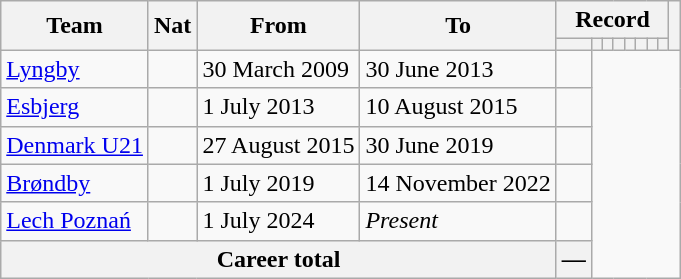<table class="wikitable" style="text-align: center">
<tr>
<th rowspan="2">Team</th>
<th rowspan="2">Nat</th>
<th rowspan="2">From</th>
<th rowspan="2">To</th>
<th colspan="8">Record</th>
<th rowspan=2></th>
</tr>
<tr>
<th></th>
<th></th>
<th></th>
<th></th>
<th></th>
<th></th>
<th></th>
<th></th>
</tr>
<tr>
<td align="left"><a href='#'>Lyngby</a></td>
<td></td>
<td align=left>30 March 2009</td>
<td align=left>30 June 2013<br></td>
<td></td>
</tr>
<tr>
<td align="left"><a href='#'>Esbjerg</a></td>
<td></td>
<td align=left>1 July 2013</td>
<td align=left>10 August 2015<br></td>
<td></td>
</tr>
<tr>
<td align="left"><a href='#'>Denmark U21</a></td>
<td></td>
<td align=left>27 August 2015</td>
<td align=left>30 June 2019<br></td>
<td></td>
</tr>
<tr>
<td align="left"><a href='#'>Brøndby</a></td>
<td></td>
<td align=left>1 July 2019</td>
<td align=left>14 November 2022<br></td>
<td></td>
</tr>
<tr>
<td align="left"><a href='#'>Lech Poznań</a></td>
<td></td>
<td align=left>1 July 2024</td>
<td align=left><em>Present</em><br></td>
<td></td>
</tr>
<tr>
<th colspan=4><strong>Career total</strong><br></th>
<th>—</th>
</tr>
</table>
